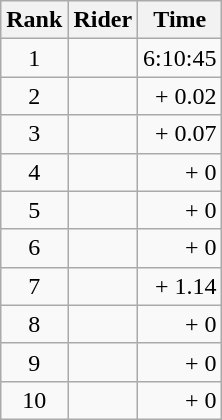<table class="wikitable">
<tr>
<th scope="col">Rank</th>
<th scope="col">Rider</th>
<th scope="col">Time</th>
</tr>
<tr>
<td style="text-align:center;">1</td>
<td></td>
<td style="text-align:right;">6:10:45</td>
</tr>
<tr>
<td style="text-align:center;">2</td>
<td></td>
<td style="text-align:right;">+ 0.02</td>
</tr>
<tr>
<td style="text-align:center;">3</td>
<td></td>
<td style="text-align:right;">+ 0.07</td>
</tr>
<tr>
<td style="text-align:center;">4</td>
<td></td>
<td style="text-align:right;">+ 0</td>
</tr>
<tr>
<td style="text-align:center;">5</td>
<td></td>
<td style="text-align:right;">+ 0</td>
</tr>
<tr>
<td style="text-align:center;">6</td>
<td></td>
<td style="text-align:right;">+ 0</td>
</tr>
<tr>
<td style="text-align:center;">7</td>
<td></td>
<td style="text-align:right;">+ 1.14</td>
</tr>
<tr>
<td style="text-align:center;">8</td>
<td></td>
<td style="text-align:right;">+ 0</td>
</tr>
<tr>
<td style="text-align:center;">9</td>
<td></td>
<td style="text-align:right;">+ 0</td>
</tr>
<tr>
<td style="text-align:center;">10</td>
<td></td>
<td style="text-align:right;">+ 0</td>
</tr>
</table>
